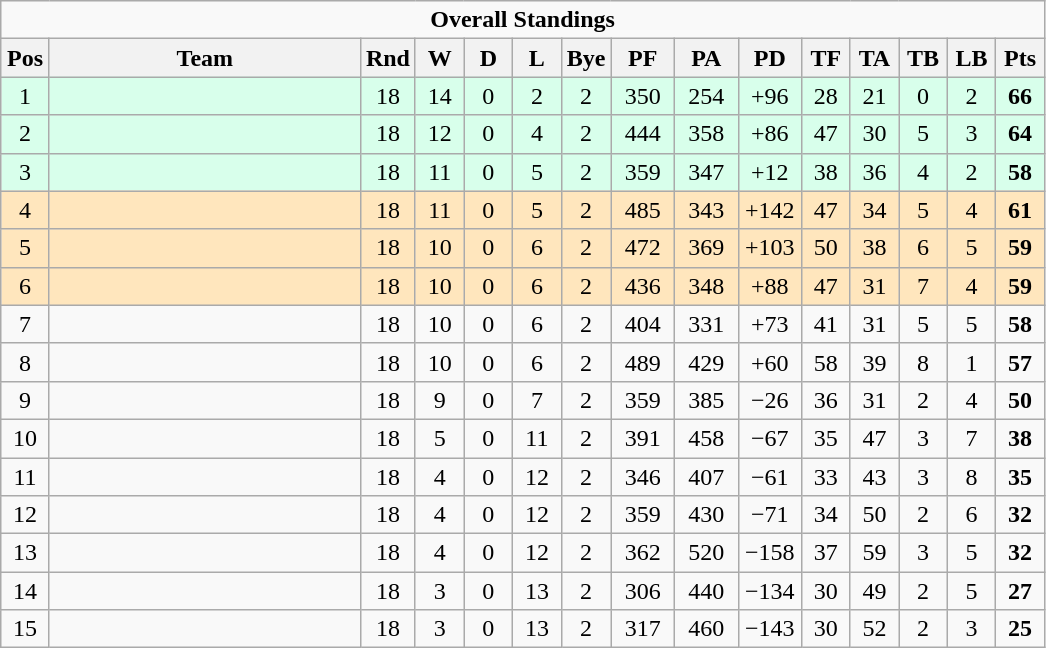<table class="wikitable" style="float:left; margin-right:15px; text-align: center;">
<tr>
<td colspan=15><div><strong>Overall Standings</strong></div></td>
</tr>
<tr>
<th style="width:25px;">Pos</th>
<th style="width:200px;">Team</th>
<th style="width:25px;">Rnd</th>
<th style="width:25px;">W</th>
<th style="width:25px;">D</th>
<th style="width:25px;">L</th>
<th style="width:25px;">Bye</th>
<th style="width:35px;">PF</th>
<th style="width:35px;">PA</th>
<th style="width:35px;">PD</th>
<th style="width:25px;">TF</th>
<th style="width:25px;">TA</th>
<th style="width:25px;">TB</th>
<th style="width:25px;">LB</th>
<th style="width:25px;">Pts<br></th>
</tr>
<tr style="background:#d8ffeb; text-align:center;">
<td>1</td>
<td align=left></td>
<td>18</td>
<td>14</td>
<td>0</td>
<td>2</td>
<td>2</td>
<td>350</td>
<td>254</td>
<td>+96</td>
<td>28</td>
<td>21</td>
<td>0</td>
<td>2</td>
<td><strong>66</strong></td>
</tr>
<tr style="background:#d8ffeb; text-align:center;">
<td>2</td>
<td align=left></td>
<td>18</td>
<td>12</td>
<td>0</td>
<td>4</td>
<td>2</td>
<td>444</td>
<td>358</td>
<td>+86</td>
<td>47</td>
<td>30</td>
<td>5</td>
<td>3</td>
<td><strong>64</strong></td>
</tr>
<tr style="background:#d8ffeb; text-align:center;">
<td>3</td>
<td align=left></td>
<td>18</td>
<td>11</td>
<td>0</td>
<td>5</td>
<td>2</td>
<td>359</td>
<td>347</td>
<td>+12</td>
<td>38</td>
<td>36</td>
<td>4</td>
<td>2</td>
<td><strong>58</strong></td>
</tr>
<tr style="background:#ffe6bd;">
<td>4</td>
<td align=left></td>
<td>18</td>
<td>11</td>
<td>0</td>
<td>5</td>
<td>2</td>
<td>485</td>
<td>343</td>
<td>+142</td>
<td>47</td>
<td>34</td>
<td>5</td>
<td>4</td>
<td><strong>61</strong></td>
</tr>
<tr style="background:#ffe6bd;">
<td>5</td>
<td align=left></td>
<td>18</td>
<td>10</td>
<td>0</td>
<td>6</td>
<td>2</td>
<td>472</td>
<td>369</td>
<td>+103</td>
<td>50</td>
<td>38</td>
<td>6</td>
<td>5</td>
<td><strong>59</strong></td>
</tr>
<tr style="background:#ffe6bd;">
<td>6</td>
<td align=left></td>
<td>18</td>
<td>10</td>
<td>0</td>
<td>6</td>
<td>2</td>
<td>436</td>
<td>348</td>
<td>+88</td>
<td>47</td>
<td>31</td>
<td>7</td>
<td>4</td>
<td><strong>59</strong></td>
</tr>
<tr>
<td>7</td>
<td align=left></td>
<td>18</td>
<td>10</td>
<td>0</td>
<td>6</td>
<td>2</td>
<td>404</td>
<td>331</td>
<td>+73</td>
<td>41</td>
<td>31</td>
<td>5</td>
<td>5</td>
<td><strong>58</strong></td>
</tr>
<tr>
<td>8</td>
<td align=left></td>
<td>18</td>
<td>10</td>
<td>0</td>
<td>6</td>
<td>2</td>
<td>489</td>
<td>429</td>
<td>+60</td>
<td>58</td>
<td>39</td>
<td>8</td>
<td>1</td>
<td><strong>57</strong></td>
</tr>
<tr>
<td>9</td>
<td align=left></td>
<td>18</td>
<td>9</td>
<td>0</td>
<td>7</td>
<td>2</td>
<td>359</td>
<td>385</td>
<td>−26</td>
<td>36</td>
<td>31</td>
<td>2</td>
<td>4</td>
<td><strong>50</strong></td>
</tr>
<tr>
<td>10</td>
<td align=left></td>
<td>18</td>
<td>5</td>
<td>0</td>
<td>11</td>
<td>2</td>
<td>391</td>
<td>458</td>
<td>−67</td>
<td>35</td>
<td>47</td>
<td>3</td>
<td>7</td>
<td><strong>38</strong></td>
</tr>
<tr>
<td>11</td>
<td align=left></td>
<td>18</td>
<td>4</td>
<td>0</td>
<td>12</td>
<td>2</td>
<td>346</td>
<td>407</td>
<td>−61</td>
<td>33</td>
<td>43</td>
<td>3</td>
<td>8</td>
<td><strong>35</strong></td>
</tr>
<tr>
<td>12</td>
<td align=left><strong></strong></td>
<td>18</td>
<td>4</td>
<td>0</td>
<td>12</td>
<td>2</td>
<td>359</td>
<td>430</td>
<td>−71</td>
<td>34</td>
<td>50</td>
<td>2</td>
<td>6</td>
<td><strong>32</strong></td>
</tr>
<tr>
<td>13</td>
<td align=left></td>
<td>18</td>
<td>4</td>
<td>0</td>
<td>12</td>
<td>2</td>
<td>362</td>
<td>520</td>
<td>−158</td>
<td>37</td>
<td>59</td>
<td>3</td>
<td>5</td>
<td><strong>32</strong></td>
</tr>
<tr>
<td>14</td>
<td align=left></td>
<td>18</td>
<td>3</td>
<td>0</td>
<td>13</td>
<td>2</td>
<td>306</td>
<td>440</td>
<td>−134</td>
<td>30</td>
<td>49</td>
<td>2</td>
<td>5</td>
<td><strong>27</strong></td>
</tr>
<tr>
<td>15</td>
<td align=left></td>
<td>18</td>
<td>3</td>
<td>0</td>
<td>13</td>
<td>2</td>
<td>317</td>
<td>460</td>
<td>−143</td>
<td>30</td>
<td>52</td>
<td>2</td>
<td>3</td>
<td><strong>25</strong></td>
</tr>
</table>
